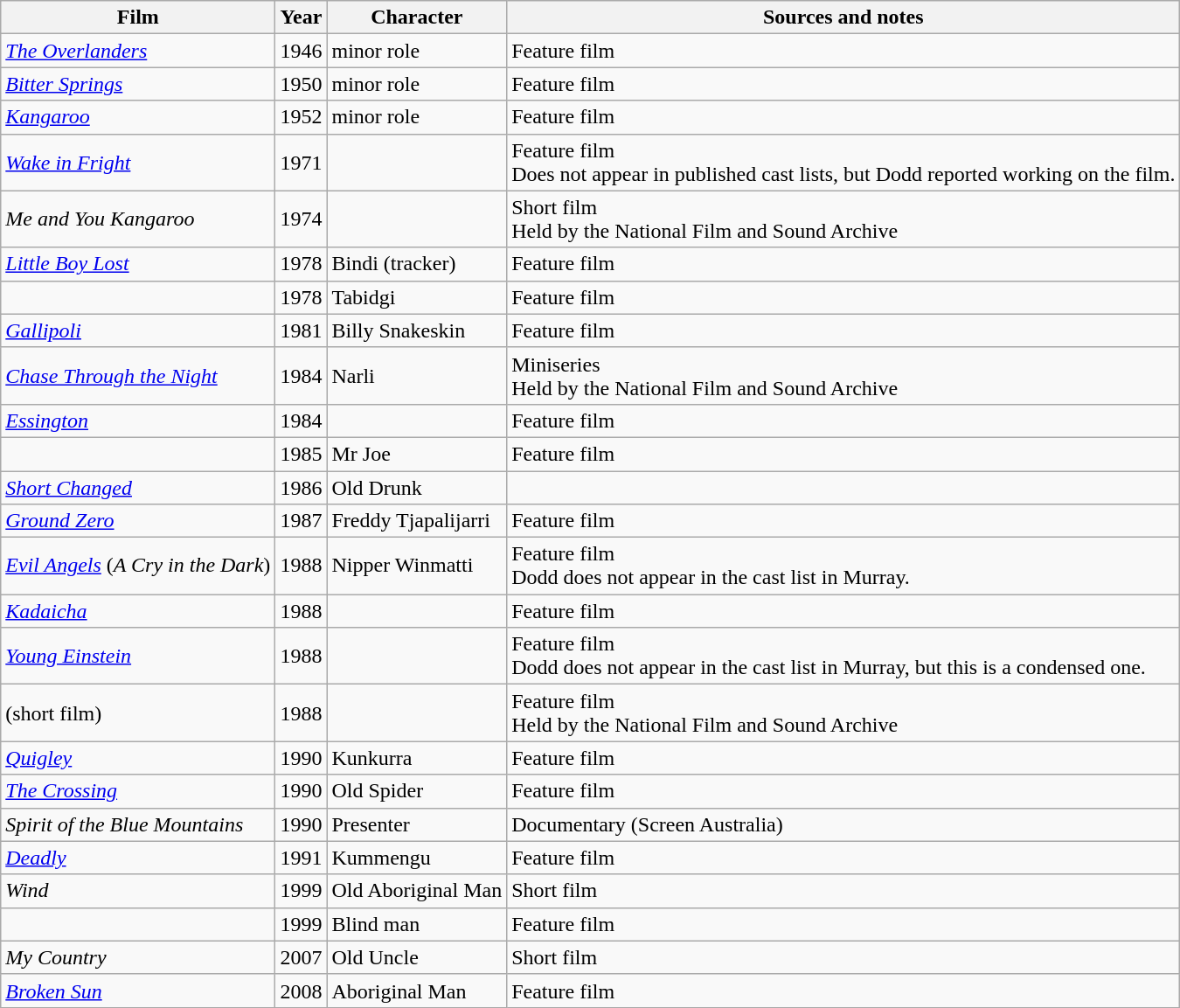<table class="wikitable sortable">
<tr>
<th>Film</th>
<th>Year</th>
<th>Character</th>
<th class="unsortable">Sources and notes</th>
</tr>
<tr>
<td><em><a href='#'>The Overlanders</a></em></td>
<td>1946</td>
<td>minor role</td>
<td>Feature film</td>
</tr>
<tr>
<td><em><a href='#'>Bitter Springs</a></em></td>
<td>1950</td>
<td>minor role</td>
<td>Feature film</td>
</tr>
<tr>
<td><em><a href='#'>Kangaroo</a></em></td>
<td>1952</td>
<td>minor role</td>
<td>Feature film</td>
</tr>
<tr>
<td><em><a href='#'>Wake in Fright</a></em></td>
<td>1971</td>
<td></td>
<td>Feature film<br>Does not appear in published cast lists, but Dodd reported working on the film.</td>
</tr>
<tr>
<td><em>Me and You Kangaroo</em></td>
<td>1974</td>
<td></td>
<td>Short film<br>Held by the National Film and Sound Archive</td>
</tr>
<tr>
<td><em><a href='#'>Little Boy Lost</a></em></td>
<td>1978</td>
<td>Bindi (tracker)</td>
<td>Feature film</td>
</tr>
<tr>
<td><em></em></td>
<td>1978</td>
<td>Tabidgi</td>
<td>Feature film</td>
</tr>
<tr>
<td><em><a href='#'>Gallipoli</a></em></td>
<td>1981</td>
<td>Billy Snakeskin</td>
<td>Feature film</td>
</tr>
<tr>
<td><em><a href='#'>Chase Through the Night</a></em></td>
<td>1984</td>
<td>Narli</td>
<td>Miniseries<br>Held by the National Film and Sound Archive</td>
</tr>
<tr>
<td><em><a href='#'>Essington</a></em></td>
<td>1984</td>
<td></td>
<td>Feature film</td>
</tr>
<tr>
<td><em></em></td>
<td>1985</td>
<td>Mr Joe</td>
<td>Feature film</td>
</tr>
<tr>
<td><em><a href='#'>Short Changed</a></em></td>
<td>1986</td>
<td>Old Drunk</td>
<td></td>
</tr>
<tr>
<td><em><a href='#'>Ground Zero</a></em></td>
<td>1987</td>
<td>Freddy Tjapalijarri</td>
<td>Feature film</td>
</tr>
<tr>
<td><em><a href='#'>Evil Angels</a></em> (<em>A Cry in the Dark</em>)</td>
<td>1988</td>
<td>Nipper Winmatti</td>
<td>Feature film<br>Dodd does not appear in the cast list in Murray.</td>
</tr>
<tr>
<td><em><a href='#'>Kadaicha</a></em></td>
<td>1988</td>
<td></td>
<td>Feature film</td>
</tr>
<tr>
<td><em><a href='#'>Young Einstein</a></em></td>
<td>1988</td>
<td></td>
<td>Feature film<br>Dodd does not appear in the cast list in Murray, but this is a condensed one.</td>
</tr>
<tr>
<td><em></em> (short film)</td>
<td>1988</td>
<td></td>
<td>Feature film<br>Held by the National Film and Sound Archive</td>
</tr>
<tr>
<td><em><a href='#'>Quigley</a></em></td>
<td>1990</td>
<td>Kunkurra</td>
<td>Feature film</td>
</tr>
<tr>
<td><em><a href='#'>The Crossing</a></em></td>
<td>1990</td>
<td>Old Spider</td>
<td>Feature film</td>
</tr>
<tr>
<td><em>Spirit of the Blue Mountains</em></td>
<td>1990</td>
<td>Presenter</td>
<td>Documentary (Screen Australia)</td>
</tr>
<tr>
<td><em><a href='#'>Deadly</a></em></td>
<td>1991</td>
<td>Kummengu</td>
<td>Feature film</td>
</tr>
<tr>
<td><em>Wind</em></td>
<td>1999</td>
<td>Old Aboriginal Man</td>
<td>Short film</td>
</tr>
<tr>
<td><em></em></td>
<td>1999</td>
<td>Blind man</td>
<td>Feature film</td>
</tr>
<tr>
<td><em>My Country</em></td>
<td>2007</td>
<td>Old Uncle</td>
<td>Short film</td>
</tr>
<tr>
<td><em><a href='#'>Broken Sun</a></em></td>
<td>2008</td>
<td>Aboriginal Man</td>
<td>Feature film</td>
</tr>
</table>
